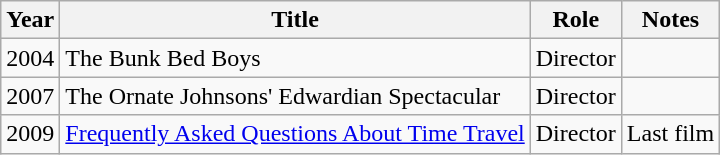<table class="wikitable">
<tr>
<th>Year</th>
<th>Title</th>
<th>Role</th>
<th>Notes</th>
</tr>
<tr>
<td>2004</td>
<td>The Bunk Bed Boys</td>
<td>Director</td>
<td></td>
</tr>
<tr>
<td>2007</td>
<td>The Ornate Johnsons' Edwardian Spectacular</td>
<td>Director</td>
<td></td>
</tr>
<tr>
<td>2009</td>
<td><a href='#'>Frequently Asked Questions About Time Travel</a></td>
<td>Director</td>
<td>Last film</td>
</tr>
</table>
